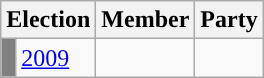<table class="wikitable">
<tr>
<th colspan="2">Election</th>
<th>Member</th>
<th>Party</th>
</tr>
<tr>
<td style="background-color: grey"></td>
<td><a href='#'>2009</a></td>
<td></td>
<td></td>
</tr>
</table>
